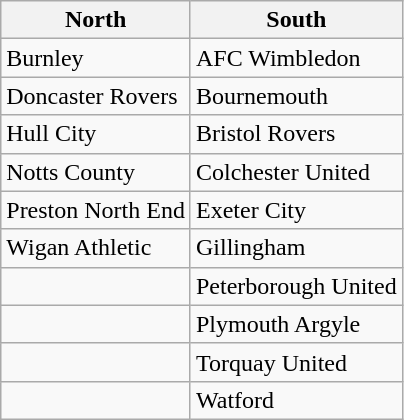<table class="wikitable">
<tr>
<th>North</th>
<th>South</th>
</tr>
<tr>
<td>Burnley</td>
<td>AFC Wimbledon</td>
</tr>
<tr>
<td>Doncaster Rovers</td>
<td>Bournemouth</td>
</tr>
<tr>
<td>Hull City</td>
<td>Bristol Rovers</td>
</tr>
<tr>
<td>Notts County</td>
<td>Colchester United</td>
</tr>
<tr>
<td>Preston North End</td>
<td>Exeter City</td>
</tr>
<tr>
<td>Wigan Athletic</td>
<td>Gillingham</td>
</tr>
<tr>
<td></td>
<td>Peterborough United</td>
</tr>
<tr>
<td></td>
<td>Plymouth Argyle</td>
</tr>
<tr>
<td></td>
<td>Torquay United</td>
</tr>
<tr>
<td></td>
<td>Watford</td>
</tr>
</table>
